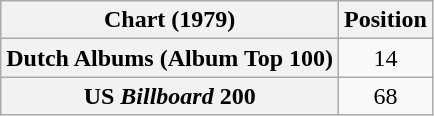<table class="wikitable sortable plainrowheaders">
<tr>
<th>Chart (1979)</th>
<th>Position</th>
</tr>
<tr>
<th scope="row">Dutch Albums (Album Top 100)</th>
<td style="text-align:center;">14</td>
</tr>
<tr>
<th scope="row">US <em>Billboard</em> 200</th>
<td style="text-align:center;">68</td>
</tr>
</table>
